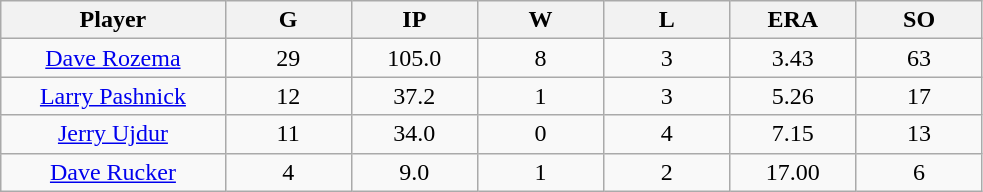<table class="wikitable sortable">
<tr>
<th bgcolor="#DDDDFF" width="16%">Player</th>
<th bgcolor="#DDDDFF" width="9%">G</th>
<th bgcolor="#DDDDFF" width="9%">IP</th>
<th bgcolor="#DDDDFF" width="9%">W</th>
<th bgcolor="#DDDDFF" width="9%">L</th>
<th bgcolor="#DDDDFF" width="9%">ERA</th>
<th bgcolor="#DDDDFF" width="9%">SO</th>
</tr>
<tr align="center">
<td><a href='#'>Dave Rozema</a></td>
<td>29</td>
<td>105.0</td>
<td>8</td>
<td>3</td>
<td>3.43</td>
<td>63</td>
</tr>
<tr align="center">
<td><a href='#'>Larry Pashnick</a></td>
<td>12</td>
<td>37.2</td>
<td>1</td>
<td>3</td>
<td>5.26</td>
<td>17</td>
</tr>
<tr align="center">
<td><a href='#'>Jerry Ujdur</a></td>
<td>11</td>
<td>34.0</td>
<td>0</td>
<td>4</td>
<td>7.15</td>
<td>13</td>
</tr>
<tr align="center">
<td><a href='#'>Dave Rucker</a></td>
<td>4</td>
<td>9.0</td>
<td>1</td>
<td>2</td>
<td>17.00</td>
<td>6</td>
</tr>
</table>
